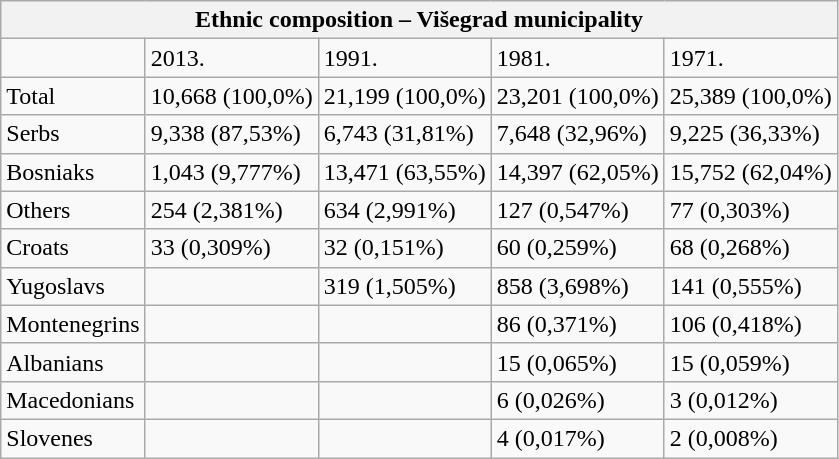<table class="wikitable">
<tr>
<th colspan="8">Ethnic composition – Višegrad municipality</th>
</tr>
<tr>
<td></td>
<td>2013.</td>
<td>1991.</td>
<td>1981.</td>
<td>1971.</td>
</tr>
<tr>
<td>Total</td>
<td>10,668 (100,0%)</td>
<td>21,199 (100,0%)</td>
<td>23,201 (100,0%)</td>
<td>25,389 (100,0%)</td>
</tr>
<tr>
<td>Serbs</td>
<td>9,338 (87,53%)</td>
<td>6,743 (31,81%)</td>
<td>7,648 (32,96%)</td>
<td>9,225 (36,33%)</td>
</tr>
<tr>
<td>Bosniaks</td>
<td>1,043 (9,777%)</td>
<td>13,471 (63,55%)</td>
<td>14,397 (62,05%)</td>
<td>15,752 (62,04%)</td>
</tr>
<tr>
<td>Others</td>
<td>254 (2,381%)</td>
<td>634 (2,991%)</td>
<td>127 (0,547%)</td>
<td>77 (0,303%)</td>
</tr>
<tr>
<td>Croats</td>
<td>33 (0,309%)</td>
<td>32 (0,151%)</td>
<td>60 (0,259%)</td>
<td>68 (0,268%)</td>
</tr>
<tr>
<td>Yugoslavs</td>
<td></td>
<td>319 (1,505%)</td>
<td>858 (3,698%)</td>
<td>141 (0,555%)</td>
</tr>
<tr>
<td>Montenegrins</td>
<td></td>
<td></td>
<td>86 (0,371%)</td>
<td>106 (0,418%)</td>
</tr>
<tr>
<td>Albanians</td>
<td></td>
<td></td>
<td>15 (0,065%)</td>
<td>15 (0,059%)</td>
</tr>
<tr>
<td>Macedonians</td>
<td></td>
<td></td>
<td>6 (0,026%)</td>
<td>3 (0,012%)</td>
</tr>
<tr>
<td>Slovenes</td>
<td></td>
<td></td>
<td>4 (0,017%)</td>
<td>2 (0,008%)</td>
</tr>
</table>
